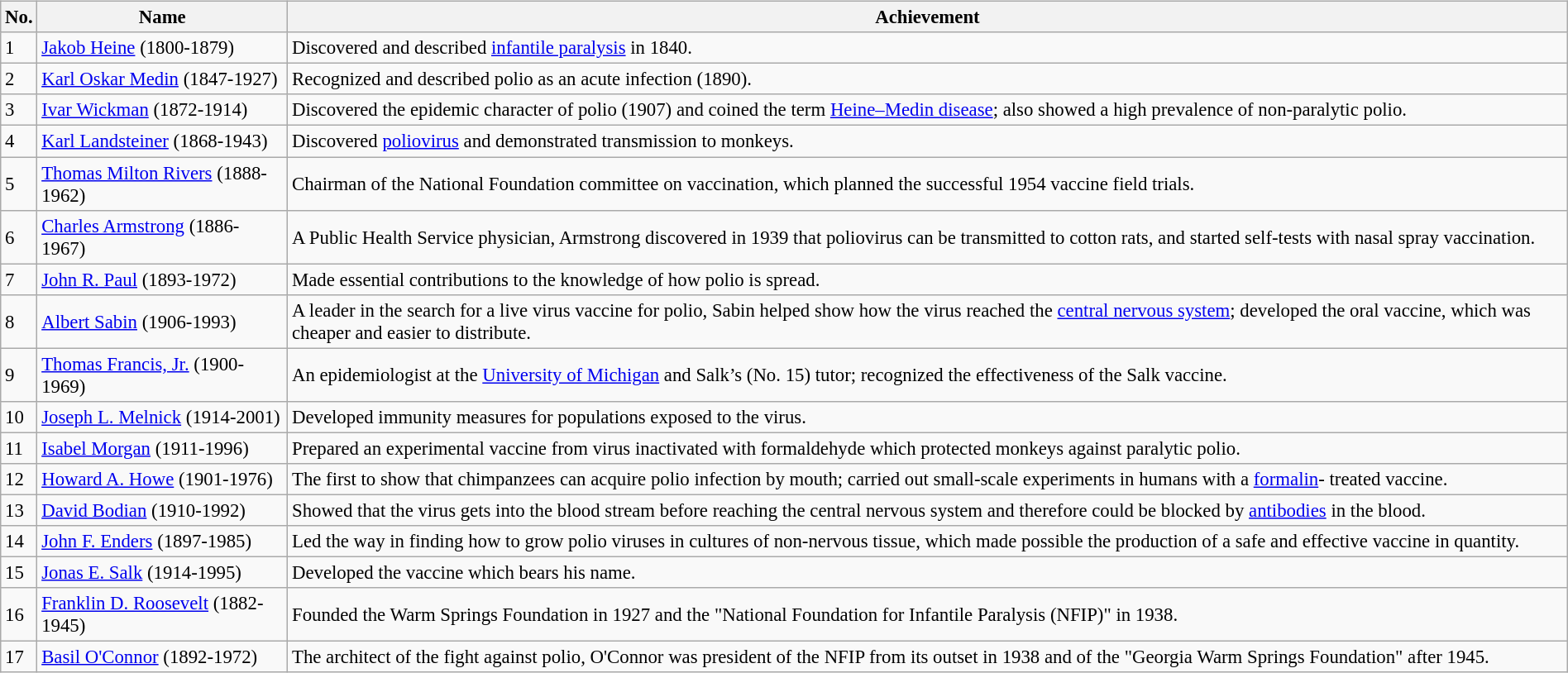<table class = "wikitable" style = "float:left; font-size:95%; margin-right:10px; width:100%">
<tr>
<th>No.</th>
<th>Name</th>
<th>Achievement</th>
</tr>
<tr>
<td>1</td>
<td align = left><a href='#'>Jakob Heine</a> (1800-1879)</td>
<td>Discovered and described <a href='#'>infantile paralysis</a> in 1840.</td>
</tr>
<tr>
<td>2</td>
<td align = left><a href='#'>Karl Oskar Medin</a> (1847-1927)</td>
<td>Recognized and described polio as an acute infection (1890).</td>
</tr>
<tr>
<td>3</td>
<td align = left><a href='#'>Ivar Wickman</a> (1872-1914)</td>
<td>Discovered the epidemic character of polio (1907) and coined the term <a href='#'>Heine–Medin disease</a>; also showed a high prevalence of non-paralytic polio.</td>
</tr>
<tr>
<td>4</td>
<td align = left><a href='#'>Karl Landsteiner</a> (1868-1943)</td>
<td>Discovered <a href='#'>poliovirus</a> and demonstrated transmission to monkeys.</td>
</tr>
<tr>
<td>5</td>
<td align = left><a href='#'>Thomas Milton Rivers</a> (1888-1962)</td>
<td>Chairman of the National Foundation committee on vaccination, which planned the successful 1954 vaccine field trials.</td>
</tr>
<tr>
<td>6</td>
<td align = left><a href='#'>Charles Armstrong</a> (1886-1967)</td>
<td>A Public Health Service physician, Armstrong discovered in 1939 that poliovirus can be transmitted to cotton rats, and started self-tests with nasal spray vaccination.</td>
</tr>
<tr>
<td>7</td>
<td align = left><a href='#'>John R. Paul</a> (1893-1972)</td>
<td>Made essential contributions to the knowledge of how polio is spread.</td>
</tr>
<tr>
<td>8</td>
<td align = left><a href='#'>Albert Sabin</a> (1906-1993)</td>
<td>A leader in the search for a live virus vaccine for polio, Sabin helped show how the virus reached the <a href='#'>central nervous system</a>; developed the oral vaccine, which was cheaper and easier to distribute.</td>
</tr>
<tr>
<td>9</td>
<td align = left><a href='#'>Thomas Francis, Jr.</a> (1900-1969)</td>
<td>An epidemiologist at the <a href='#'>University of Michigan</a> and Salk’s (No. 15) tutor; recognized the effectiveness of the Salk vaccine.</td>
</tr>
<tr>
<td>10</td>
<td align = left><a href='#'>Joseph L. Melnick</a> (1914-2001)</td>
<td>Developed immunity measures for populations exposed to the virus.</td>
</tr>
<tr>
<td>11</td>
<td align = left><a href='#'>Isabel Morgan</a> (1911-1996)</td>
<td>Prepared an experimental vaccine from virus inactivated with formaldehyde which protected monkeys against paralytic polio.</td>
</tr>
<tr>
<td>12</td>
<td align = left><a href='#'>Howard A. Howe</a> (1901-1976)</td>
<td>The first to show that chimpanzees can acquire polio infection by mouth; carried out small-scale experiments in humans with a <a href='#'>formalin</a>- treated vaccine.</td>
</tr>
<tr>
<td>13</td>
<td align = left><a href='#'>David Bodian</a> (1910-1992)</td>
<td>Showed that the virus gets into the blood stream before reaching the central nervous system and therefore could be blocked by <a href='#'>antibodies</a> in the blood.</td>
</tr>
<tr>
<td>14</td>
<td align = left><a href='#'>John F. Enders</a> (1897-1985)</td>
<td>Led the way in finding how to grow polio viruses in cultures of non-nervous tissue, which made possible the production of a safe and effective vaccine in quantity.</td>
</tr>
<tr>
<td>15</td>
<td align = left><a href='#'>Jonas E. Salk</a> (1914-1995)</td>
<td>Developed the vaccine which bears his name.</td>
</tr>
<tr>
<td>16</td>
<td align = left><a href='#'>Franklin D. Roosevelt</a> (1882-1945)</td>
<td>Founded the Warm Springs Foundation in 1927 and the "National Foundation for Infantile Paralysis (NFIP)" in 1938.</td>
</tr>
<tr>
<td>17</td>
<td align = left><a href='#'>Basil O'Connor</a> (1892-1972)</td>
<td>The architect of the fight against polio, O'Connor was president of the NFIP from its outset in 1938 and of the "Georgia Warm Springs Foundation" after 1945.</td>
</tr>
</table>
